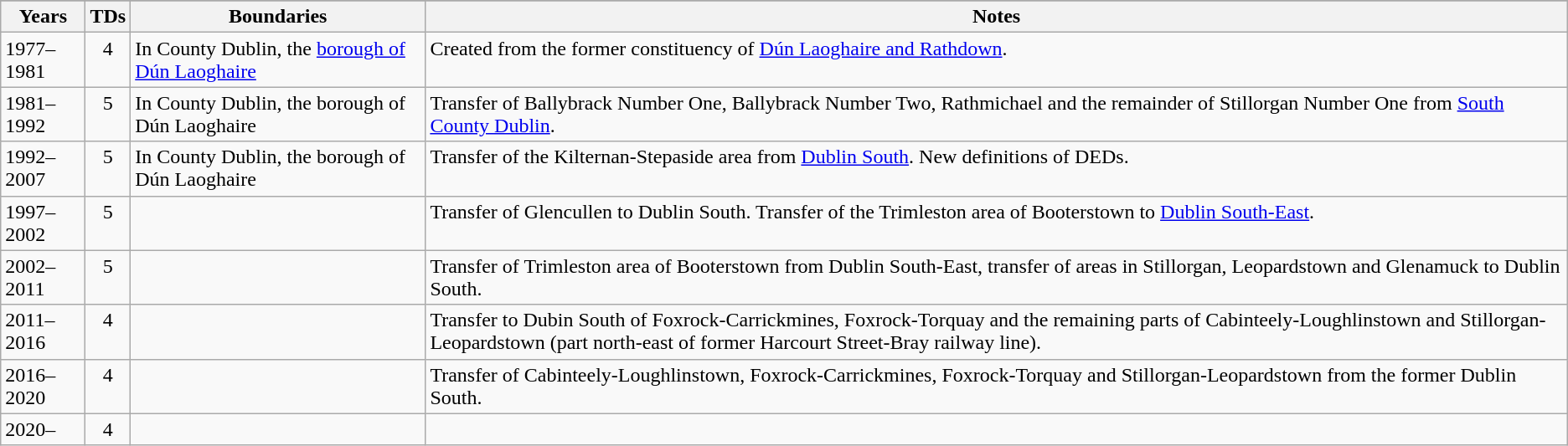<table class="wikitable">
<tr>
</tr>
<tr>
<th>Years</th>
<th>TDs</th>
<th>Boundaries</th>
<th>Notes</th>
</tr>
<tr style="vertical-align:top">
<td>1977–1981</td>
<td style="text-align:center">4</td>
<td>In County Dublin, the <a href='#'>borough of Dún Laoghaire</a> </td>
<td>Created from the former constituency of <a href='#'>Dún Laoghaire and Rathdown</a>.</td>
</tr>
<tr style="vertical-align:top">
<td>1981–1992</td>
<td style="text-align:center">5</td>
<td>In County Dublin, the borough of Dún Laoghaire </td>
<td>Transfer of Ballybrack Number One, Ballybrack Number Two, Rathmichael and the remainder of Stillorgan Number One from <a href='#'>South County Dublin</a>.</td>
</tr>
<tr style="vertical-align:top">
<td>1992–2007</td>
<td style="text-align:center">5</td>
<td>In County Dublin, the borough of Dún Laoghaire </td>
<td>Transfer of the Kilternan-Stepaside area from <a href='#'>Dublin South</a>. New definitions of DEDs.</td>
</tr>
<tr style="vertical-align:top">
<td>1997–2002</td>
<td style="text-align:center">5</td>
<td></td>
<td>Transfer of Glencullen to Dublin South. Transfer of the Trimleston area of Booterstown to <a href='#'>Dublin South-East</a>.</td>
</tr>
<tr style="vertical-align:top">
<td>2002–2011</td>
<td style="text-align:center">5</td>
<td></td>
<td>Transfer of Trimleston area of Booterstown from Dublin South-East, transfer of areas in Stillorgan, Leopardstown and Glenamuck to Dublin South.</td>
</tr>
<tr style="vertical-align:top">
<td>2011–2016</td>
<td style="text-align:center">4</td>
<td></td>
<td>Transfer to Dubin South of Foxrock-Carrickmines, Foxrock-Torquay and the remaining parts of Cabinteely-Loughlinstown and Stillorgan-Leopardstown (part north-east of former Harcourt Street-Bray railway line).</td>
</tr>
<tr style="vertical-align:top">
<td>2016–2020</td>
<td style="text-align:center">4</td>
<td></td>
<td>Transfer of Cabinteely-Loughlinstown, Foxrock-Carrickmines, Foxrock-Torquay and Stillorgan-Leopardstown from the former Dublin South.</td>
</tr>
<tr style="vertical-align:top">
<td>2020–</td>
<td style="text-align:center">4</td>
<td></td>
<td></td>
</tr>
</table>
